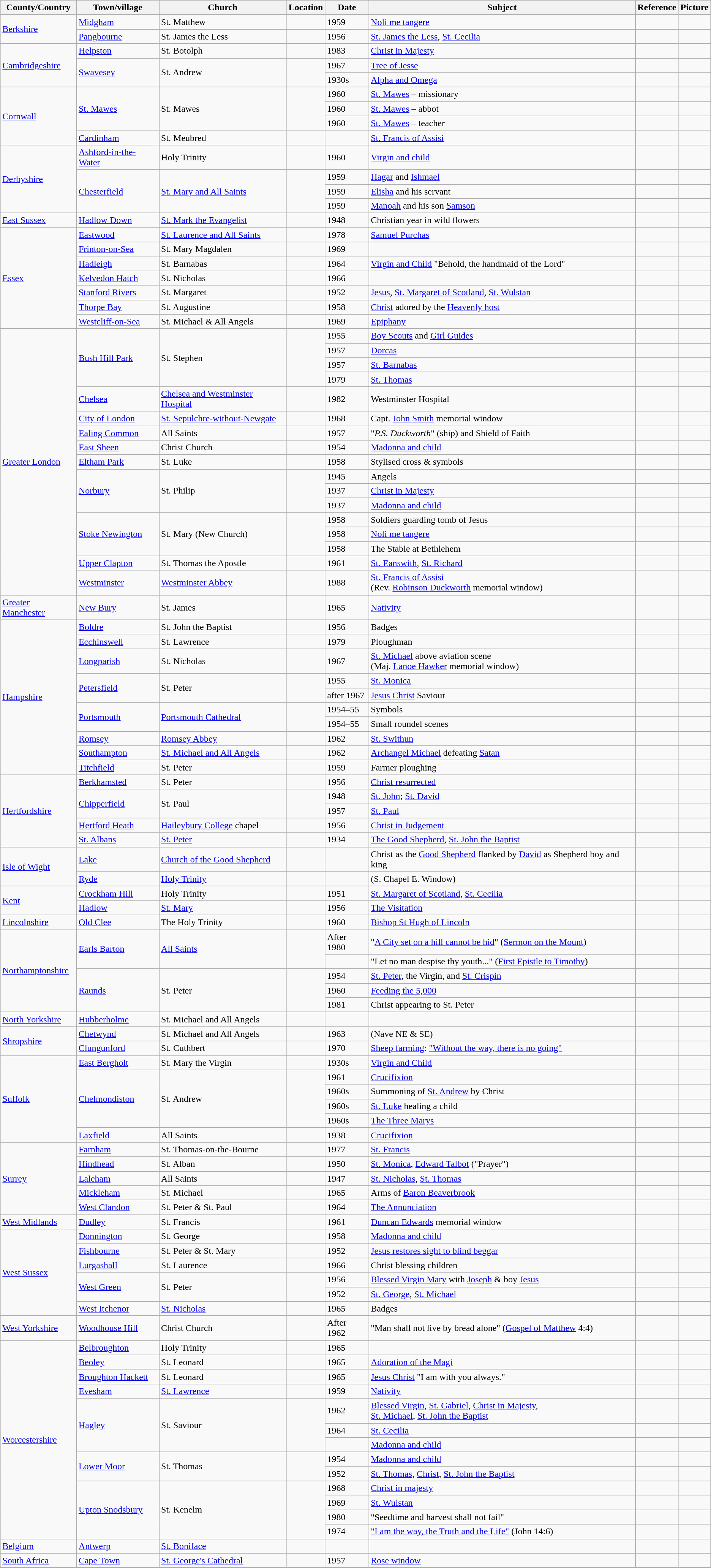<table class="wikitable">
<tr>
<th>County/Country</th>
<th>Town/village</th>
<th>Church</th>
<th>Location</th>
<th>Date</th>
<th>Subject</th>
<th>Reference</th>
<th>Picture</th>
</tr>
<tr>
<td rowspan="2"><a href='#'>Berkshire</a></td>
<td><a href='#'>Midgham</a></td>
<td>St. Matthew</td>
<td></td>
<td>1959</td>
<td><a href='#'>Noli me tangere</a></td>
<td></td>
<td></td>
</tr>
<tr>
<td><a href='#'>Pangbourne</a></td>
<td>St. James the Less</td>
<td></td>
<td>1956</td>
<td><a href='#'>St. James the Less</a>, <a href='#'>St. Cecilia</a></td>
<td></td>
<td> </td>
</tr>
<tr>
<td rowspan="3"><a href='#'>Cambridgeshire</a></td>
<td><a href='#'>Helpston</a></td>
<td>St. Botolph</td>
<td></td>
<td>1983</td>
<td><a href='#'>Christ in Majesty</a></td>
<td></td>
<td></td>
</tr>
<tr>
<td rowspan="2"><a href='#'>Swavesey</a></td>
<td rowspan="2">St. Andrew</td>
<td rowspan="2"></td>
<td>1967</td>
<td><a href='#'>Tree of Jesse</a></td>
<td></td>
<td></td>
</tr>
<tr>
<td>1930s</td>
<td><a href='#'>Alpha and Omega</a></td>
<td></td>
<td></td>
</tr>
<tr>
<td rowspan="4"><a href='#'>Cornwall</a></td>
<td rowspan="3"><a href='#'>St. Mawes</a></td>
<td rowspan="3">St. Mawes</td>
<td rowspan="3"></td>
<td>1960</td>
<td><a href='#'>St. Mawes</a> – missionary</td>
<td></td>
<td></td>
</tr>
<tr>
<td>1960</td>
<td><a href='#'>St. Mawes</a> – abbot</td>
<td></td>
<td></td>
</tr>
<tr>
<td>1960</td>
<td><a href='#'>St. Mawes</a> – teacher</td>
<td></td>
<td></td>
</tr>
<tr>
<td><a href='#'>Cardinham</a></td>
<td>St. Meubred</td>
<td></td>
<td></td>
<td><a href='#'>St. Francis of Assisi</a></td>
<td></td>
<td></td>
</tr>
<tr>
<td rowspan="4"><a href='#'>Derbyshire</a></td>
<td><a href='#'>Ashford-in-the-Water</a></td>
<td>Holy Trinity</td>
<td></td>
<td>1960</td>
<td><a href='#'>Virgin and child</a></td>
<td></td>
<td></td>
</tr>
<tr>
<td rowspan="3"><a href='#'>Chesterfield</a></td>
<td rowspan="3"><a href='#'>St. Mary and All Saints</a></td>
<td rowspan="3"></td>
<td>1959</td>
<td><a href='#'>Hagar</a> and <a href='#'>Ishmael</a></td>
<td></td>
<td></td>
</tr>
<tr>
<td>1959</td>
<td><a href='#'>Elisha</a> and his servant</td>
<td></td>
<td></td>
</tr>
<tr>
<td>1959</td>
<td><a href='#'>Manoah</a> and his son <a href='#'>Samson</a></td>
<td></td>
<td></td>
</tr>
<tr>
<td><a href='#'>East Sussex</a></td>
<td><a href='#'>Hadlow Down</a></td>
<td><a href='#'>St. Mark the Evangelist</a></td>
<td></td>
<td>1948</td>
<td>Christian year in wild flowers</td>
<td></td>
<td></td>
</tr>
<tr>
<td rowspan="7"><a href='#'>Essex</a></td>
<td><a href='#'>Eastwood</a></td>
<td><a href='#'>St. Laurence and All Saints</a></td>
<td></td>
<td>1978</td>
<td><a href='#'>Samuel Purchas</a></td>
<td></td>
<td></td>
</tr>
<tr>
<td><a href='#'>Frinton-on-Sea</a></td>
<td>St. Mary Magdalen</td>
<td></td>
<td>1969</td>
<td></td>
<td></td>
<td></td>
</tr>
<tr>
<td><a href='#'>Hadleigh</a></td>
<td>St. Barnabas</td>
<td></td>
<td>1964</td>
<td><a href='#'>Virgin and Child</a> "Behold, the handmaid of the Lord"</td>
<td></td>
<td></td>
</tr>
<tr>
<td><a href='#'>Kelvedon Hatch</a></td>
<td>St. Nicholas</td>
<td></td>
<td>1966</td>
<td></td>
<td></td>
<td></td>
</tr>
<tr>
<td><a href='#'>Stanford Rivers</a></td>
<td>St. Margaret</td>
<td></td>
<td>1952</td>
<td><a href='#'>Jesus</a>, <a href='#'>St. Margaret of Scotland</a>, <a href='#'>St. Wulstan</a></td>
<td></td>
<td></td>
</tr>
<tr>
<td><a href='#'>Thorpe Bay</a></td>
<td>St. Augustine</td>
<td></td>
<td>1958</td>
<td><a href='#'>Christ</a> adored by the <a href='#'>Heavenly host</a></td>
<td></td>
<td></td>
</tr>
<tr>
<td><a href='#'>Westcliff-on-Sea</a></td>
<td>St. Michael & All Angels</td>
<td></td>
<td>1969</td>
<td><a href='#'>Epiphany</a></td>
<td></td>
<td></td>
</tr>
<tr>
<td rowspan="17"><a href='#'>Greater London</a></td>
<td rowspan="4"><a href='#'>Bush Hill Park</a></td>
<td rowspan="4">St. Stephen</td>
<td rowspan="4"></td>
<td>1955</td>
<td><a href='#'>Boy Scouts</a> and <a href='#'>Girl Guides</a></td>
<td></td>
<td></td>
</tr>
<tr>
<td>1957</td>
<td><a href='#'>Dorcas</a></td>
<td></td>
<td></td>
</tr>
<tr>
<td>1957</td>
<td><a href='#'>St. Barnabas</a></td>
<td></td>
<td></td>
</tr>
<tr>
<td>1979</td>
<td><a href='#'>St. Thomas</a></td>
<td></td>
<td></td>
</tr>
<tr>
<td><a href='#'>Chelsea</a></td>
<td><a href='#'>Chelsea and Westminster Hospital</a></td>
<td></td>
<td>1982</td>
<td>Westminster Hospital</td>
<td></td>
<td></td>
</tr>
<tr>
<td><a href='#'>City of London</a></td>
<td><a href='#'>St. Sepulchre-without-Newgate</a></td>
<td></td>
<td>1968</td>
<td>Capt. <a href='#'>John Smith</a> memorial window</td>
<td></td>
<td></td>
</tr>
<tr>
<td><a href='#'>Ealing Common</a></td>
<td>All Saints</td>
<td></td>
<td>1957</td>
<td>"<em>P.S. Duckworth</em>" (ship) and Shield of Faith</td>
<td></td>
<td></td>
</tr>
<tr>
<td><a href='#'>East Sheen</a></td>
<td>Christ Church</td>
<td></td>
<td>1954</td>
<td><a href='#'>Madonna and child</a></td>
<td></td>
<td></td>
</tr>
<tr>
<td><a href='#'>Eltham Park</a></td>
<td>St. Luke</td>
<td></td>
<td>1958</td>
<td>Stylised cross & symbols</td>
<td></td>
<td></td>
</tr>
<tr>
<td rowspan="3"><a href='#'>Norbury</a></td>
<td rowspan="3">St. Philip</td>
<td rowspan="3"></td>
<td>1945</td>
<td>Angels</td>
<td></td>
<td></td>
</tr>
<tr>
<td>1937</td>
<td><a href='#'>Christ in Majesty</a></td>
<td></td>
<td></td>
</tr>
<tr>
<td>1937</td>
<td><a href='#'>Madonna and child</a></td>
<td></td>
<td></td>
</tr>
<tr>
<td rowspan="3"><a href='#'>Stoke Newington</a></td>
<td rowspan="3">St. Mary (New Church)</td>
<td rowspan="3"></td>
<td>1958</td>
<td>Soldiers guarding tomb of Jesus</td>
<td></td>
<td></td>
</tr>
<tr>
<td>1958</td>
<td><a href='#'>Noli me tangere</a></td>
<td></td>
<td></td>
</tr>
<tr>
<td>1958</td>
<td>The Stable at Bethlehem</td>
<td></td>
<td></td>
</tr>
<tr>
<td><a href='#'>Upper Clapton</a></td>
<td>St. Thomas the Apostle</td>
<td></td>
<td>1961</td>
<td><a href='#'>St. Eanswith</a>, <a href='#'>St. Richard</a></td>
<td></td>
<td></td>
</tr>
<tr>
<td><a href='#'>Westminster</a></td>
<td><a href='#'>Westminster Abbey</a></td>
<td></td>
<td>1988</td>
<td><a href='#'>St. Francis of Assisi</a><br>(Rev. <a href='#'>Robinson Duckworth</a> memorial window)</td>
<td></td>
<td></td>
</tr>
<tr>
<td><a href='#'>Greater Manchester</a></td>
<td><a href='#'>New Bury</a></td>
<td>St. James</td>
<td></td>
<td>1965</td>
<td><a href='#'>Nativity</a></td>
<td></td>
<td></td>
</tr>
<tr>
<td rowspan="10"><a href='#'>Hampshire</a></td>
<td><a href='#'>Boldre</a></td>
<td>St. John the Baptist</td>
<td></td>
<td>1956</td>
<td>Badges</td>
<td></td>
<td></td>
</tr>
<tr>
<td><a href='#'>Ecchinswell</a></td>
<td>St. Lawrence</td>
<td></td>
<td>1979</td>
<td>Ploughman</td>
<td></td>
<td></td>
</tr>
<tr>
<td><a href='#'>Longparish</a></td>
<td>St. Nicholas</td>
<td></td>
<td>1967</td>
<td><a href='#'>St. Michael</a> above aviation scene<br>(Maj. <a href='#'>Lanoe Hawker</a> memorial window)</td>
<td></td>
<td></td>
</tr>
<tr>
<td rowspan="2"><a href='#'>Petersfield</a></td>
<td rowspan="2">St. Peter</td>
<td rowspan="2"></td>
<td>1955</td>
<td><a href='#'>St. Monica</a></td>
<td></td>
<td></td>
</tr>
<tr>
<td>after 1967</td>
<td><a href='#'>Jesus Christ</a> Saviour</td>
<td></td>
<td></td>
</tr>
<tr>
<td rowspan="2"><a href='#'>Portsmouth</a></td>
<td rowspan="2"><a href='#'>Portsmouth Cathedral</a></td>
<td rowspan="2"></td>
<td>1954–55</td>
<td>Symbols</td>
<td></td>
<td></td>
</tr>
<tr>
<td>1954–55</td>
<td>Small roundel scenes</td>
<td></td>
<td></td>
</tr>
<tr>
<td><a href='#'>Romsey</a></td>
<td><a href='#'>Romsey Abbey</a></td>
<td></td>
<td>1962</td>
<td><a href='#'>St. Swithun</a></td>
<td></td>
<td></td>
</tr>
<tr>
<td><a href='#'>Southampton</a></td>
<td><a href='#'>St. Michael and All Angels</a></td>
<td></td>
<td>1962</td>
<td><a href='#'>Archangel Michael</a> defeating <a href='#'>Satan</a></td>
<td></td>
<td></td>
</tr>
<tr>
<td><a href='#'>Titchfield</a></td>
<td>St. Peter</td>
<td></td>
<td>1959</td>
<td>Farmer ploughing</td>
<td></td>
<td></td>
</tr>
<tr>
<td rowspan="5"><a href='#'>Hertfordshire</a></td>
<td><a href='#'>Berkhamsted</a></td>
<td>St. Peter</td>
<td></td>
<td>1956</td>
<td><a href='#'>Christ resurrected</a></td>
<td></td>
<td></td>
</tr>
<tr>
<td rowspan="2"><a href='#'>Chipperfield</a></td>
<td rowspan="2">St. Paul</td>
<td rowspan="2"></td>
<td>1948</td>
<td><a href='#'>St. John</a>; <a href='#'>St. David</a></td>
<td></td>
<td></td>
</tr>
<tr>
<td>1957</td>
<td><a href='#'>St. Paul</a></td>
<td></td>
<td></td>
</tr>
<tr>
<td><a href='#'>Hertford Heath</a></td>
<td><a href='#'>Haileybury College</a> chapel</td>
<td></td>
<td>1956</td>
<td><a href='#'>Christ in Judgement</a></td>
<td></td>
<td></td>
</tr>
<tr>
<td><a href='#'>St. Albans</a></td>
<td><a href='#'>St. Peter</a></td>
<td></td>
<td>1934</td>
<td><a href='#'>The Good Shepherd</a>, <a href='#'>St. John the Baptist</a></td>
<td></td>
<td></td>
</tr>
<tr>
<td rowspan="2"><a href='#'>Isle of Wight</a></td>
<td><a href='#'>Lake</a></td>
<td><a href='#'>Church of the Good Shepherd</a></td>
<td></td>
<td></td>
<td>Christ as the <a href='#'>Good Shepherd</a> flanked by <a href='#'>David</a> as Shepherd boy and king</td>
<td></td>
<td></td>
</tr>
<tr>
<td><a href='#'>Ryde</a></td>
<td><a href='#'>Holy Trinity</a></td>
<td></td>
<td></td>
<td>(S. Chapel E. Window)</td>
<td></td>
<td></td>
</tr>
<tr>
<td rowspan="2"><a href='#'>Kent</a></td>
<td><a href='#'>Crockham Hill</a></td>
<td>Holy Trinity</td>
<td></td>
<td>1951</td>
<td><a href='#'>St. Margaret of Scotland</a>, <a href='#'>St. Cecilia</a></td>
<td></td>
<td> </td>
</tr>
<tr>
<td><a href='#'>Hadlow</a></td>
<td><a href='#'>St. Mary</a></td>
<td></td>
<td>1956</td>
<td><a href='#'>The Visitation</a></td>
<td></td>
<td></td>
</tr>
<tr>
<td><a href='#'>Lincolnshire</a></td>
<td><a href='#'>Old Clee</a></td>
<td>The Holy Trinity</td>
<td></td>
<td>1960</td>
<td><a href='#'>Bishop St Hugh of Lincoln</a></td>
<td></td>
<td></td>
</tr>
<tr>
<td rowspan="5"><a href='#'>Northamptonshire</a></td>
<td rowspan="2"><a href='#'>Earls Barton</a></td>
<td rowspan="2"><a href='#'>All Saints</a></td>
<td rowspan="2"></td>
<td>After 1980</td>
<td>"<a href='#'>A City set on a hill cannot be hid</a>" (<a href='#'>Sermon on the Mount</a>)</td>
<td></td>
<td></td>
</tr>
<tr>
<td></td>
<td>"Let no man despise thy youth..." (<a href='#'>First Epistle to Timothy</a>)</td>
<td></td>
<td> </td>
</tr>
<tr>
<td rowspan="3"><a href='#'>Raunds</a></td>
<td rowspan="3">St. Peter</td>
<td rowspan="3"></td>
<td>1954</td>
<td><a href='#'>St. Peter</a>, the Virgin, and <a href='#'>St. Crispin</a></td>
<td></td>
<td></td>
</tr>
<tr>
<td>1960</td>
<td><a href='#'>Feeding the 5,000</a></td>
<td></td>
<td></td>
</tr>
<tr>
<td>1981</td>
<td>Christ appearing to St. Peter</td>
<td></td>
<td></td>
</tr>
<tr>
<td><a href='#'>North Yorkshire</a></td>
<td><a href='#'>Hubberholme</a></td>
<td>St. Michael and All Angels</td>
<td></td>
<td></td>
<td></td>
<td></td>
<td></td>
</tr>
<tr>
<td rowspan="2"><a href='#'>Shropshire</a></td>
<td><a href='#'>Chetwynd</a></td>
<td>St. Michael and All Angels</td>
<td></td>
<td>1963</td>
<td>(Nave NE & SE)</td>
<td></td>
<td></td>
</tr>
<tr>
<td><a href='#'>Clungunford</a></td>
<td>St. Cuthbert</td>
<td></td>
<td>1970</td>
<td><a href='#'>Sheep farming</a>: <a href='#'>"Without the way, there is no going"</a></td>
<td></td>
<td></td>
</tr>
<tr>
<td rowspan="6"><a href='#'>Suffolk</a></td>
<td><a href='#'>East Bergholt</a></td>
<td>St. Mary the Virgin</td>
<td></td>
<td>1930s</td>
<td><a href='#'>Virgin and Child</a></td>
<td></td>
<td></td>
</tr>
<tr>
<td rowspan="4"><a href='#'>Chelmondiston</a></td>
<td rowspan="4">St. Andrew</td>
<td rowspan="4"></td>
<td>1961</td>
<td><a href='#'>Crucifixion</a></td>
<td></td>
<td> </td>
</tr>
<tr>
<td>1960s</td>
<td>Summoning of <a href='#'>St. Andrew</a> by Christ</td>
<td></td>
<td></td>
</tr>
<tr>
<td>1960s</td>
<td><a href='#'>St. Luke</a> healing a child</td>
<td></td>
<td></td>
</tr>
<tr>
<td>1960s</td>
<td><a href='#'>The Three Marys</a></td>
<td></td>
<td></td>
</tr>
<tr>
<td><a href='#'>Laxfield</a></td>
<td>All Saints</td>
<td></td>
<td>1938</td>
<td><a href='#'>Crucifixion</a></td>
<td></td>
<td></td>
</tr>
<tr>
<td rowspan="5"><a href='#'>Surrey</a></td>
<td><a href='#'>Farnham</a></td>
<td>St. Thomas-on-the-Bourne</td>
<td></td>
<td>1977</td>
<td><a href='#'>St. Francis</a></td>
<td></td>
<td></td>
</tr>
<tr>
<td><a href='#'>Hindhead</a></td>
<td>St. Alban</td>
<td></td>
<td>1950</td>
<td><a href='#'>St. Monica</a>, <a href='#'>Edward Talbot</a> ("Prayer")</td>
<td></td>
<td></td>
</tr>
<tr>
<td><a href='#'>Laleham</a></td>
<td>All Saints</td>
<td></td>
<td>1947</td>
<td><a href='#'>St. Nicholas</a>, <a href='#'>St. Thomas</a></td>
<td></td>
<td></td>
</tr>
<tr>
<td><a href='#'>Mickleham</a></td>
<td>St. Michael</td>
<td></td>
<td>1965</td>
<td>Arms of <a href='#'>Baron Beaverbrook</a></td>
<td></td>
<td></td>
</tr>
<tr>
<td><a href='#'>West Clandon</a></td>
<td>St. Peter & St. Paul</td>
<td></td>
<td>1964</td>
<td><a href='#'>The Annunciation</a></td>
<td></td>
<td></td>
</tr>
<tr>
<td><a href='#'>West Midlands</a></td>
<td><a href='#'>Dudley</a></td>
<td>St. Francis</td>
<td></td>
<td>1961</td>
<td><a href='#'>Duncan Edwards</a> memorial window</td>
<td></td>
<td></td>
</tr>
<tr>
<td rowspan="6"><a href='#'>West Sussex</a></td>
<td><a href='#'>Donnington</a></td>
<td>St. George</td>
<td></td>
<td>1958</td>
<td><a href='#'>Madonna and child</a></td>
<td></td>
<td></td>
</tr>
<tr>
<td><a href='#'>Fishbourne</a></td>
<td>St. Peter & St. Mary</td>
<td></td>
<td>1952</td>
<td><a href='#'>Jesus restores sight to blind beggar</a></td>
<td></td>
<td></td>
</tr>
<tr>
<td><a href='#'>Lurgashall</a></td>
<td>St. Laurence</td>
<td></td>
<td>1966</td>
<td>Christ blessing children</td>
<td></td>
<td></td>
</tr>
<tr>
<td rowspan="2"><a href='#'>West Green</a></td>
<td rowspan="2">St. Peter</td>
<td rowspan="2"></td>
<td>1956</td>
<td><a href='#'>Blessed Virgin Mary</a> with <a href='#'>Joseph</a> & boy <a href='#'>Jesus</a></td>
<td></td>
<td></td>
</tr>
<tr>
<td>1952</td>
<td><a href='#'>St. George</a>, <a href='#'>St. Michael</a></td>
<td></td>
<td></td>
</tr>
<tr>
<td><a href='#'>West Itchenor</a></td>
<td><a href='#'>St. Nicholas</a></td>
<td></td>
<td>1965</td>
<td>Badges</td>
<td></td>
<td></td>
</tr>
<tr>
<td><a href='#'>West Yorkshire</a></td>
<td><a href='#'>Woodhouse Hill</a></td>
<td>Christ Church</td>
<td></td>
<td>After 1962</td>
<td>"Man shall not live by bread alone"  (<a href='#'>Gospel of Matthew</a> 4:4)</td>
<td></td>
<td></td>
</tr>
<tr>
<td rowspan="13"><a href='#'>Worcestershire</a></td>
<td><a href='#'>Belbroughton</a></td>
<td>Holy Trinity</td>
<td></td>
<td>1965</td>
<td></td>
<td></td>
<td></td>
</tr>
<tr>
<td><a href='#'>Beoley</a></td>
<td>St. Leonard</td>
<td></td>
<td>1965</td>
<td><a href='#'>Adoration of the Magi</a></td>
<td></td>
<td></td>
</tr>
<tr>
<td><a href='#'>Broughton Hackett</a></td>
<td>St. Leonard</td>
<td></td>
<td>1965</td>
<td><a href='#'>Jesus Christ</a> "I am with you always."</td>
<td></td>
<td> </td>
</tr>
<tr>
<td><a href='#'>Evesham</a></td>
<td><a href='#'>St. Lawrence</a></td>
<td></td>
<td>1959</td>
<td><a href='#'>Nativity</a></td>
<td></td>
<td></td>
</tr>
<tr>
<td rowspan="3"><a href='#'>Hagley</a></td>
<td rowspan="3">St. Saviour</td>
<td rowspan="3"></td>
<td>1962</td>
<td><a href='#'>Blessed Virgin</a>, <a href='#'>St. Gabriel</a>, <a href='#'>Christ in Majesty</a>,<br><a href='#'>St. Michael</a>, <a href='#'>St. John the Baptist</a></td>
<td></td>
<td> </td>
</tr>
<tr>
<td>1964</td>
<td><a href='#'>St. Cecilia</a></td>
<td></td>
<td></td>
</tr>
<tr>
<td></td>
<td><a href='#'>Madonna and child</a></td>
<td></td>
<td></td>
</tr>
<tr>
<td rowspan="2"><a href='#'>Lower Moor</a></td>
<td rowspan="2">St. Thomas</td>
<td rowspan="2"></td>
<td>1954</td>
<td><a href='#'>Madonna and child</a></td>
<td></td>
<td></td>
</tr>
<tr>
<td>1952</td>
<td><a href='#'>St. Thomas</a>, <a href='#'>Christ</a>, <a href='#'>St. John the Baptist</a></td>
<td></td>
<td></td>
</tr>
<tr>
<td rowspan="4"><a href='#'>Upton Snodsbury</a></td>
<td rowspan="4">St. Kenelm</td>
<td rowspan="4"></td>
<td>1968</td>
<td><a href='#'>Christ in majesty</a></td>
<td></td>
<td></td>
</tr>
<tr>
<td>1969</td>
<td><a href='#'>St. Wulstan</a></td>
<td></td>
<td></td>
</tr>
<tr>
<td>1980</td>
<td>"Seedtime and harvest shall not fail"</td>
<td></td>
<td></td>
</tr>
<tr>
<td>1974</td>
<td><a href='#'>"I am the way, the Truth and the Life"</a> (John 14:6)</td>
<td></td>
<td></td>
</tr>
<tr>
<td><a href='#'>Belgium</a></td>
<td><a href='#'>Antwerp</a></td>
<td><a href='#'>St. Boniface</a></td>
<td></td>
<td></td>
<td></td>
<td></td>
<td></td>
</tr>
<tr>
<td><a href='#'>South Africa</a></td>
<td><a href='#'>Cape Town</a></td>
<td><a href='#'>St. George's Cathedral</a></td>
<td></td>
<td>1957</td>
<td><a href='#'>Rose window</a></td>
<td></td>
<td></td>
</tr>
</table>
